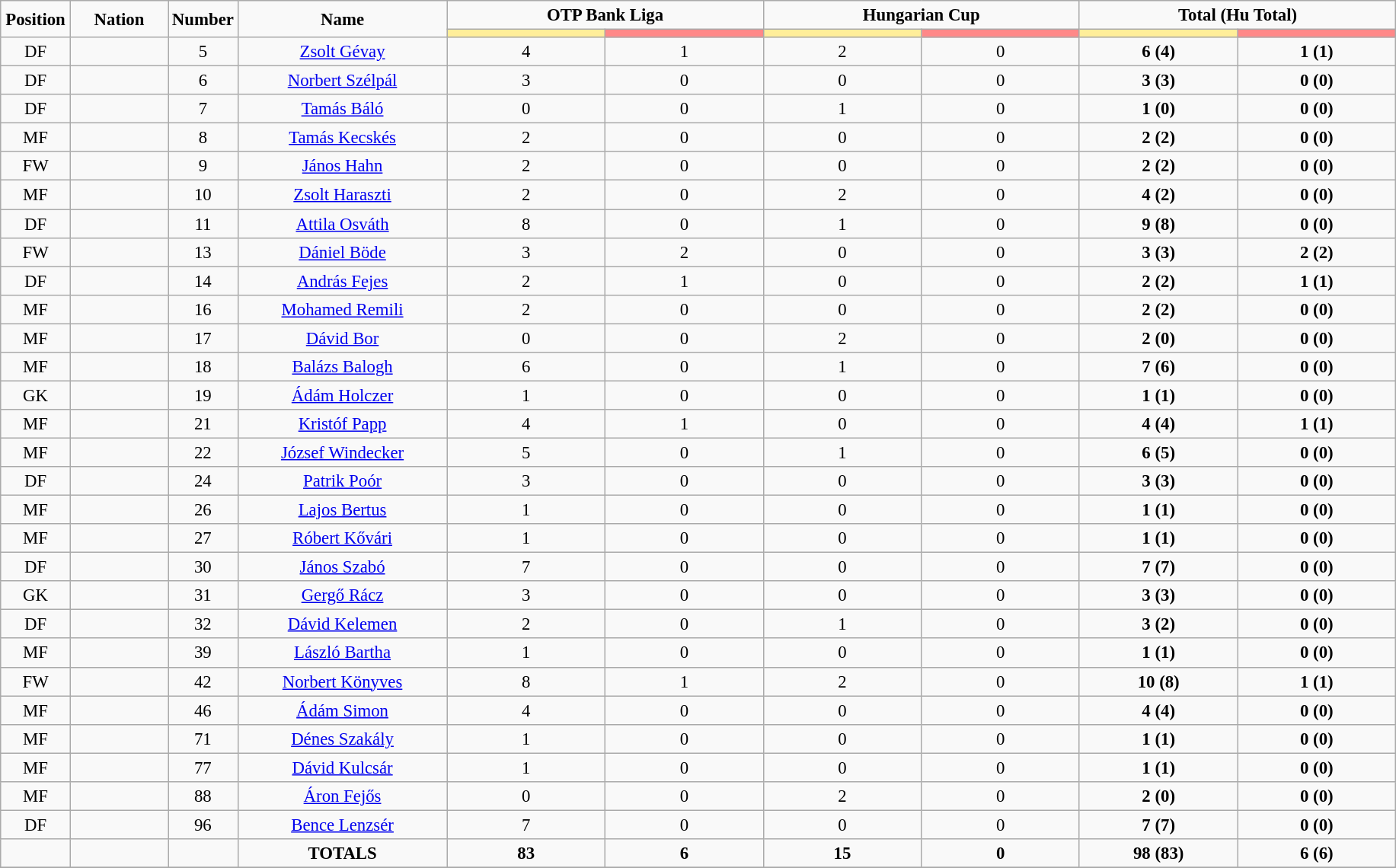<table class="wikitable" style="font-size: 95%; text-align: center;">
<tr>
<td rowspan="2" width="5%" align="center"><strong>Position</strong></td>
<td rowspan="2" width="7%" align="center"><strong>Nation</strong></td>
<td rowspan="2" width="5%" align="center"><strong>Number</strong></td>
<td rowspan="2" width="15%" align="center"><strong>Name</strong></td>
<td colspan="2" align="center"><strong>OTP Bank Liga</strong></td>
<td colspan="2" align="center"><strong>Hungarian Cup</strong></td>
<td colspan="2" align="center"><strong>Total (Hu Total)</strong></td>
</tr>
<tr>
<th width=60 style="background: #FFEE99"></th>
<th width=60 style="background: #FF8888"></th>
<th width=60 style="background: #FFEE99"></th>
<th width=60 style="background: #FF8888"></th>
<th width=60 style="background: #FFEE99"></th>
<th width=60 style="background: #FF8888"></th>
</tr>
<tr>
<td>DF</td>
<td></td>
<td>5</td>
<td><a href='#'>Zsolt Gévay</a></td>
<td>4</td>
<td>1</td>
<td>2</td>
<td>0</td>
<td><strong>6 (4)</strong></td>
<td><strong>1 (1)</strong></td>
</tr>
<tr>
<td>DF</td>
<td></td>
<td>6</td>
<td><a href='#'>Norbert Szélpál</a></td>
<td>3</td>
<td>0</td>
<td>0</td>
<td>0</td>
<td><strong>3 (3)</strong></td>
<td><strong>0 (0)</strong></td>
</tr>
<tr>
<td>DF</td>
<td></td>
<td>7</td>
<td><a href='#'>Tamás Báló</a></td>
<td>0</td>
<td>0</td>
<td>1</td>
<td>0</td>
<td><strong>1 (0)</strong></td>
<td><strong>0 (0)</strong></td>
</tr>
<tr>
<td>MF</td>
<td></td>
<td>8</td>
<td><a href='#'>Tamás Kecskés</a></td>
<td>2</td>
<td>0</td>
<td>0</td>
<td>0</td>
<td><strong>2 (2)</strong></td>
<td><strong>0 (0)</strong></td>
</tr>
<tr>
<td>FW</td>
<td></td>
<td>9</td>
<td><a href='#'>János Hahn</a></td>
<td>2</td>
<td>0</td>
<td>0</td>
<td>0</td>
<td><strong>2 (2)</strong></td>
<td><strong>0 (0)</strong></td>
</tr>
<tr>
<td>MF</td>
<td></td>
<td>10</td>
<td><a href='#'>Zsolt Haraszti</a></td>
<td>2</td>
<td>0</td>
<td>2</td>
<td>0</td>
<td><strong>4 (2)</strong></td>
<td><strong>0 (0)</strong></td>
</tr>
<tr>
<td>DF</td>
<td></td>
<td>11</td>
<td><a href='#'>Attila Osváth</a></td>
<td>8</td>
<td>0</td>
<td>1</td>
<td>0</td>
<td><strong>9 (8)</strong></td>
<td><strong>0 (0)</strong></td>
</tr>
<tr>
<td>FW</td>
<td></td>
<td>13</td>
<td><a href='#'>Dániel Böde</a></td>
<td>3</td>
<td>2</td>
<td>0</td>
<td>0</td>
<td><strong>3 (3)</strong></td>
<td><strong>2 (2)</strong></td>
</tr>
<tr>
<td>DF</td>
<td></td>
<td>14</td>
<td><a href='#'>András Fejes</a></td>
<td>2</td>
<td>1</td>
<td>0</td>
<td>0</td>
<td><strong>2 (2)</strong></td>
<td><strong>1 (1)</strong></td>
</tr>
<tr>
<td>MF</td>
<td></td>
<td>16</td>
<td><a href='#'>Mohamed Remili</a></td>
<td>2</td>
<td>0</td>
<td>0</td>
<td>0</td>
<td><strong>2 (2)</strong></td>
<td><strong>0 (0)</strong></td>
</tr>
<tr>
<td>MF</td>
<td></td>
<td>17</td>
<td><a href='#'>Dávid Bor</a></td>
<td>0</td>
<td>0</td>
<td>2</td>
<td>0</td>
<td><strong>2 (0)</strong></td>
<td><strong>0 (0)</strong></td>
</tr>
<tr>
<td>MF</td>
<td></td>
<td>18</td>
<td><a href='#'>Balázs Balogh</a></td>
<td>6</td>
<td>0</td>
<td>1</td>
<td>0</td>
<td><strong>7 (6)</strong></td>
<td><strong>0 (0)</strong></td>
</tr>
<tr>
<td>GK</td>
<td></td>
<td>19</td>
<td><a href='#'>Ádám Holczer</a></td>
<td>1</td>
<td>0</td>
<td>0</td>
<td>0</td>
<td><strong>1 (1)</strong></td>
<td><strong>0 (0)</strong></td>
</tr>
<tr>
<td>MF</td>
<td></td>
<td>21</td>
<td><a href='#'>Kristóf Papp</a></td>
<td>4</td>
<td>1</td>
<td>0</td>
<td>0</td>
<td><strong>4 (4)</strong></td>
<td><strong>1 (1)</strong></td>
</tr>
<tr>
<td>MF</td>
<td></td>
<td>22</td>
<td><a href='#'>József Windecker</a></td>
<td>5</td>
<td>0</td>
<td>1</td>
<td>0</td>
<td><strong>6 (5)</strong></td>
<td><strong>0 (0)</strong></td>
</tr>
<tr>
<td>DF</td>
<td></td>
<td>24</td>
<td><a href='#'>Patrik Poór</a></td>
<td>3</td>
<td>0</td>
<td>0</td>
<td>0</td>
<td><strong>3 (3)</strong></td>
<td><strong>0 (0)</strong></td>
</tr>
<tr>
<td>MF</td>
<td></td>
<td>26</td>
<td><a href='#'>Lajos Bertus</a></td>
<td>1</td>
<td>0</td>
<td>0</td>
<td>0</td>
<td><strong>1 (1)</strong></td>
<td><strong>0 (0)</strong></td>
</tr>
<tr>
<td>MF</td>
<td></td>
<td>27</td>
<td><a href='#'>Róbert Kővári</a></td>
<td>1</td>
<td>0</td>
<td>0</td>
<td>0</td>
<td><strong>1 (1)</strong></td>
<td><strong>0 (0)</strong></td>
</tr>
<tr>
<td>DF</td>
<td></td>
<td>30</td>
<td><a href='#'>János Szabó</a></td>
<td>7</td>
<td>0</td>
<td>0</td>
<td>0</td>
<td><strong>7 (7)</strong></td>
<td><strong>0 (0)</strong></td>
</tr>
<tr>
<td>GK</td>
<td></td>
<td>31</td>
<td><a href='#'>Gergő Rácz</a></td>
<td>3</td>
<td>0</td>
<td>0</td>
<td>0</td>
<td><strong>3 (3)</strong></td>
<td><strong>0 (0)</strong></td>
</tr>
<tr>
<td>DF</td>
<td></td>
<td>32</td>
<td><a href='#'>Dávid Kelemen</a></td>
<td>2</td>
<td>0</td>
<td>1</td>
<td>0</td>
<td><strong>3 (2)</strong></td>
<td><strong>0 (0)</strong></td>
</tr>
<tr>
<td>MF</td>
<td></td>
<td>39</td>
<td><a href='#'>László Bartha</a></td>
<td>1</td>
<td>0</td>
<td>0</td>
<td>0</td>
<td><strong>1 (1)</strong></td>
<td><strong>0 (0)</strong></td>
</tr>
<tr>
<td>FW</td>
<td></td>
<td>42</td>
<td><a href='#'>Norbert Könyves</a></td>
<td>8</td>
<td>1</td>
<td>2</td>
<td>0</td>
<td><strong>10 (8)</strong></td>
<td><strong>1 (1)</strong></td>
</tr>
<tr>
<td>MF</td>
<td></td>
<td>46</td>
<td><a href='#'>Ádám Simon</a></td>
<td>4</td>
<td>0</td>
<td>0</td>
<td>0</td>
<td><strong>4 (4)</strong></td>
<td><strong>0 (0)</strong></td>
</tr>
<tr>
<td>MF</td>
<td></td>
<td>71</td>
<td><a href='#'>Dénes Szakály</a></td>
<td>1</td>
<td>0</td>
<td>0</td>
<td>0</td>
<td><strong>1 (1)</strong></td>
<td><strong>0 (0)</strong></td>
</tr>
<tr>
<td>MF</td>
<td></td>
<td>77</td>
<td><a href='#'>Dávid Kulcsár</a></td>
<td>1</td>
<td>0</td>
<td>0</td>
<td>0</td>
<td><strong>1 (1)</strong></td>
<td><strong>0 (0)</strong></td>
</tr>
<tr>
<td>MF</td>
<td></td>
<td>88</td>
<td><a href='#'>Áron Fejős</a></td>
<td>0</td>
<td>0</td>
<td>2</td>
<td>0</td>
<td><strong>2 (0)</strong></td>
<td><strong>0 (0)</strong></td>
</tr>
<tr>
<td>DF</td>
<td></td>
<td>96</td>
<td><a href='#'>Bence Lenzsér</a></td>
<td>7</td>
<td>0</td>
<td>0</td>
<td>0</td>
<td><strong>7 (7)</strong></td>
<td><strong>0 (0)</strong></td>
</tr>
<tr>
<td></td>
<td></td>
<td></td>
<td><strong>TOTALS</strong></td>
<td><strong>83</strong></td>
<td><strong>6</strong></td>
<td><strong>15</strong></td>
<td><strong>0</strong></td>
<td><strong>98 (83)</strong></td>
<td><strong>6 (6)</strong></td>
</tr>
<tr>
</tr>
</table>
